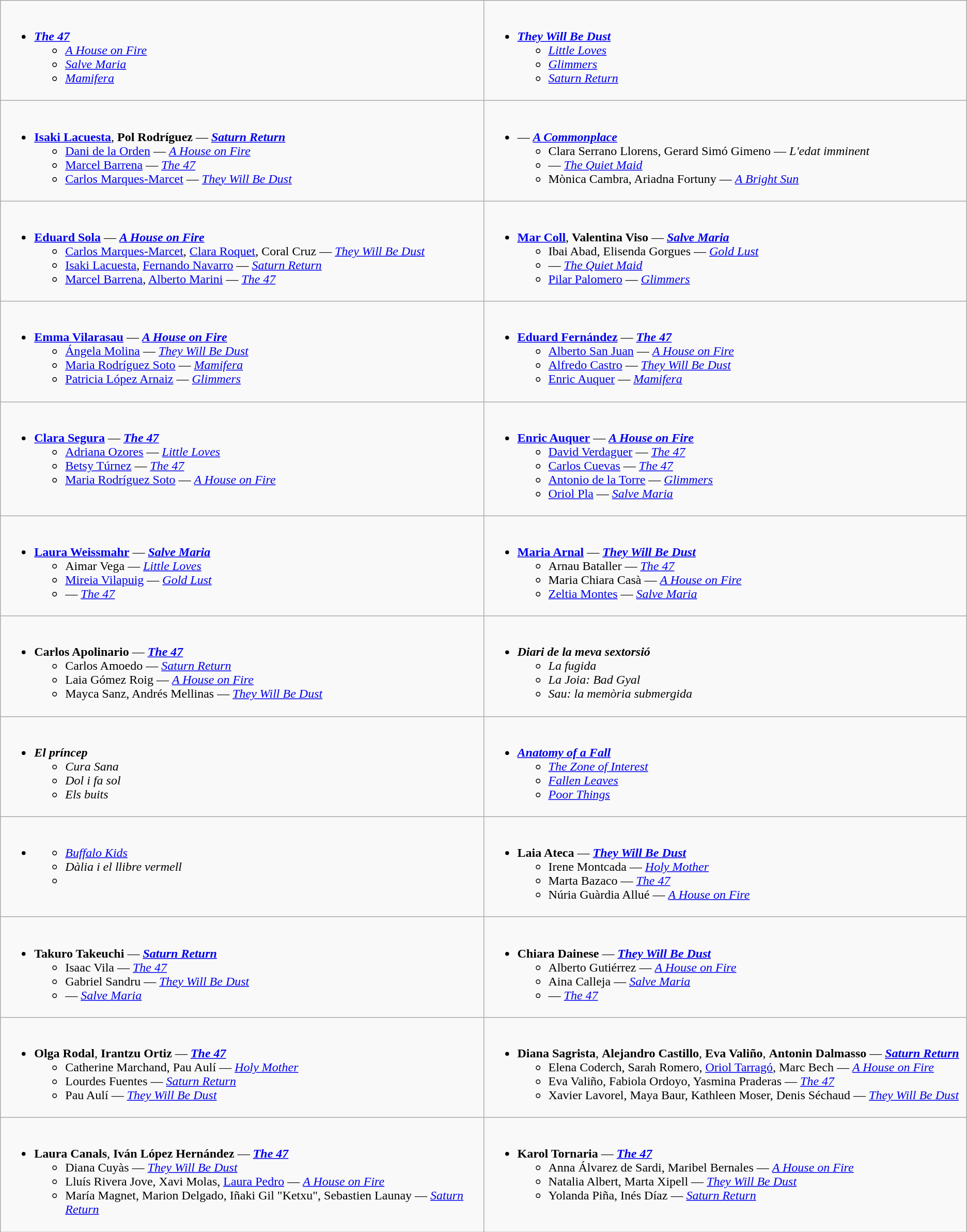<table role="presentation" class=wikitable>
<tr>
<td style="vertical-align:top;" width="50%"><br><ul><li><strong><em><a href='#'>The 47</a></em></strong><ul><li><em><a href='#'>A House on Fire</a></em></li><li><em><a href='#'>Salve Maria</a></em></li><li><em><a href='#'>Mamifera</a></em></li></ul></li></ul></td>
<td style="vertical-align:top;" width="50%"><br><ul><li><strong><em><a href='#'>They Will Be Dust</a></em></strong><ul><li><em><a href='#'>Little Loves</a></em></li><li><em><a href='#'>Glimmers</a></em></li><li><em><a href='#'>Saturn Return</a></em></li></ul></li></ul></td>
</tr>
<tr>
<td style="vertical-align:top;" width="50%"><br><ul><li><strong><a href='#'>Isaki Lacuesta</a></strong>, <strong>Pol Rodríguez</strong> — <strong><em><a href='#'>Saturn Return</a></em></strong><ul><li><a href='#'>Dani de la Orden</a> — <em><a href='#'>A House on Fire</a></em></li><li><a href='#'>Marcel Barrena</a> — <em><a href='#'>The 47</a></em></li><li><a href='#'>Carlos Marques-Marcet</a> — <em><a href='#'>They Will Be Dust</a></em></li></ul></li></ul></td>
<td style="vertical-align:top;" width="50%"><br><ul><li><strong></strong> — <strong><em><a href='#'>A Commonplace</a></em></strong><ul><li>Clara Serrano Llorens, Gerard Simó Gimeno — <em>L'edat imminent</em></li><li> — <em><a href='#'>The Quiet Maid</a></em></li><li>Mònica Cambra, Ariadna Fortuny — <em><a href='#'>A Bright Sun</a></em></li></ul></li></ul></td>
</tr>
<tr>
<td style="vertical-align:top;" width="50%"><br><ul><li><strong><a href='#'>Eduard Sola</a></strong> — <strong><em><a href='#'>A House on Fire</a></em></strong><ul><li><a href='#'>Carlos Marques-Marcet</a>, <a href='#'>Clara Roquet</a>, Coral Cruz — <em><a href='#'>They Will Be Dust</a></em></li><li><a href='#'>Isaki Lacuesta</a>, <a href='#'>Fernando Navarro</a> — <em><a href='#'>Saturn Return</a></em></li><li><a href='#'>Marcel Barrena</a>, <a href='#'>Alberto Marini</a> — <em><a href='#'>The 47</a></em></li></ul></li></ul></td>
<td style="vertical-align:top;" width="50%"><br><ul><li><strong><a href='#'>Mar Coll</a></strong>, <strong>Valentina Viso</strong> — <strong><em><a href='#'>Salve Maria</a></em></strong><ul><li>Ibai Abad, Elisenda Gorgues — <em><a href='#'>Gold Lust</a></em></li><li> — <em><a href='#'>The Quiet Maid</a></em></li><li><a href='#'>Pilar Palomero</a> — <em><a href='#'>Glimmers</a></em></li></ul></li></ul></td>
</tr>
<tr>
<td style="vertical-align:top;" width="50%"><br><ul><li><strong><a href='#'>Emma Vilarasau</a></strong> — <strong><em><a href='#'>A House on Fire</a></em></strong><ul><li><a href='#'>Ángela Molina</a> — <em><a href='#'>They Will Be Dust</a></em></li><li><a href='#'>Maria Rodríguez Soto</a> — <em><a href='#'>Mamifera</a></em></li><li><a href='#'>Patricia López Arnaiz</a> — <em><a href='#'>Glimmers</a></em></li></ul></li></ul></td>
<td style="vertical-align:top;" width="50%"><br><ul><li><strong><a href='#'>Eduard Fernández</a></strong> — <strong><em><a href='#'>The 47</a></em></strong><ul><li><a href='#'>Alberto San Juan</a> — <em><a href='#'>A House on Fire</a></em></li><li><a href='#'>Alfredo Castro</a> — <em><a href='#'>They Will Be Dust</a></em></li><li><a href='#'>Enric Auquer</a> — <em><a href='#'>Mamifera</a></em></li></ul></li></ul></td>
</tr>
<tr>
<td style="vertical-align:top;" width="50%"><br><ul><li><strong><a href='#'>Clara Segura</a></strong> — <strong><em><a href='#'>The 47</a></em></strong><ul><li><a href='#'>Adriana Ozores</a> — <em><a href='#'>Little Loves</a></em></li><li><a href='#'>Betsy Túrnez</a> — <em><a href='#'>The 47</a></em></li><li><a href='#'>Maria Rodríguez Soto</a> — <em><a href='#'>A House on Fire</a></em></li></ul></li></ul></td>
<td style="vertical-align:top;" width="50%"><br><ul><li><strong><a href='#'>Enric Auquer</a></strong> — <strong><em><a href='#'>A House on Fire</a></em></strong><ul><li><a href='#'>David Verdaguer</a> — <em><a href='#'>The 47</a></em></li><li><a href='#'>Carlos Cuevas</a> — <em><a href='#'>The 47</a></em></li><li><a href='#'>Antonio de la Torre</a> — <em><a href='#'>Glimmers</a></em></li><li><a href='#'>Oriol Pla</a> — <em><a href='#'>Salve Maria</a></em></li></ul></li></ul></td>
</tr>
<tr>
<td style="vertical-align:top;" width="50%"><br><ul><li><strong><a href='#'>Laura Weissmahr</a></strong> — <strong><em><a href='#'>Salve Maria</a></em></strong><ul><li>Aimar Vega — <em><a href='#'>Little Loves</a></em></li><li><a href='#'>Mireia Vilapuig</a> — <em><a href='#'>Gold Lust</a></em></li><li> — <em><a href='#'>The 47</a></em></li></ul></li></ul></td>
<td style="vertical-align:top;" width="50%"><br><ul><li><strong><a href='#'>Maria Arnal</a></strong> — <strong><em><a href='#'>They Will Be Dust</a></em></strong><ul><li>Arnau Bataller — <em><a href='#'>The 47</a></em></li><li>Maria Chiara Casà — <em><a href='#'>A House on Fire</a></em></li><li><a href='#'>Zeltia Montes</a> — <em><a href='#'>Salve Maria</a></em></li></ul></li></ul></td>
</tr>
<tr>
<td style="vertical-align:top;" width="50%"><br><ul><li><strong>Carlos Apolinario</strong> — <strong><em><a href='#'>The 47</a></em></strong><ul><li>Carlos Amoedo — <em><a href='#'>Saturn Return</a></em></li><li>Laia Gómez Roig — <em><a href='#'>A House on Fire</a></em></li><li>Mayca Sanz, Andrés Mellinas — <em><a href='#'>They Will Be Dust</a></em></li></ul></li></ul></td>
<td style="vertical-align:top;" width="50%"><br><ul><li><strong><em>Diari de la meva sextorsió</em></strong><ul><li><em>La fugida</em></li><li><em>La Joia: Bad Gyal</em></li><li><em>Sau: la memòria submergida</em></li></ul></li></ul></td>
</tr>
<tr>
<td style="vertical-align:top;" width="50%"><br><ul><li><strong><em>El príncep</em></strong><ul><li><em>Cura Sana</em></li><li><em>Dol i fa sol</em></li><li><em>Els buits</em></li></ul></li></ul></td>
<td style="vertical-align:top;" width="50%"><br><ul><li><strong><em><a href='#'>Anatomy of a Fall</a></em></strong><ul><li><em><a href='#'>The Zone of Interest</a></em></li><li><em><a href='#'>Fallen Leaves</a></em></li><li><em><a href='#'>Poor Things</a></em></li></ul></li></ul></td>
</tr>
<tr>
<td style="vertical-align:top;" width="50%"><br><ul><li><strong><em></em></strong><ul><li><em><a href='#'>Buffalo Kids</a></em></li><li><em>Dàlia i el llibre vermell</em></li><li><em></em></li></ul></li></ul></td>
<td style="vertical-align:top;" width="50%"><br><ul><li><strong>Laia Ateca</strong> — <strong><em><a href='#'>They Will Be Dust</a></em></strong><ul><li>Irene Montcada — <em><a href='#'>Holy Mother</a></em></li><li>Marta Bazaco — <em><a href='#'>The 47</a></em></li><li>Núria Guàrdia Allué — <em><a href='#'>A House on Fire</a></em></li></ul></li></ul></td>
</tr>
<tr>
<td style="vertical-align:top;" width="50%"><br><ul><li><strong>Takuro Takeuchi</strong> — <strong><em><a href='#'>Saturn Return</a></em></strong><ul><li>Isaac Vila — <em><a href='#'>The 47</a></em></li><li>Gabriel Sandru — <em><a href='#'>They Will Be Dust</a></em></li><li> — <em><a href='#'>Salve Maria</a></em></li></ul></li></ul></td>
<td style="vertical-align:top;" width="50%"><br><ul><li><strong>Chiara Dainese</strong> — <strong><em><a href='#'>They Will Be Dust</a></em></strong><ul><li>Alberto Gutiérrez — <em><a href='#'>A House on Fire</a></em></li><li>Aina Calleja — <em><a href='#'>Salve Maria</a></em></li><li> — <em><a href='#'>The 47</a></em></li></ul></li></ul></td>
</tr>
<tr>
<td style="vertical-align:top;" width="50%"><br><ul><li><strong>Olga Rodal</strong>, <strong>Irantzu Ortiz</strong> — <strong><em><a href='#'>The 47</a></em></strong><ul><li>Catherine Marchand, Pau Aulí — <em><a href='#'>Holy Mother</a></em></li><li>Lourdes Fuentes — <em><a href='#'>Saturn Return</a></em></li><li>Pau Aulí — <em><a href='#'>They Will Be Dust</a></em></li></ul></li></ul></td>
<td style="vertical-align:top;" width="50%"><br><ul><li><strong>Diana Sagrista</strong>, <strong>Alejandro Castillo</strong>, <strong>Eva Valiño</strong>, <strong>Antonin Dalmasso</strong> — <strong><em><a href='#'>Saturn Return</a></em></strong><ul><li>Elena Coderch, Sarah Romero, <a href='#'>Oriol Tarragó</a>, Marc Bech — <em><a href='#'>A House on Fire</a></em></li><li>Eva Valiño, Fabiola Ordoyo, Yasmina Praderas — <em><a href='#'>The 47</a></em></li><li>Xavier Lavorel, Maya Baur, Kathleen Moser, Denis Séchaud — <em><a href='#'>They Will Be Dust</a></em></li></ul></li></ul></td>
</tr>
<tr>
<td style="vertical-align:top;" width="50%"><br><ul><li><strong>Laura Canals</strong>, <strong>Iván López Hernández</strong> — <strong><em><a href='#'>The 47</a></em></strong><ul><li>Diana Cuyàs — <em><a href='#'>They Will Be Dust</a></em></li><li>Lluís Rivera Jove, Xavi Molas, <a href='#'>Laura Pedro</a> — <em><a href='#'>A House on Fire</a></em></li><li>María Magnet, Marion Delgado, Iñaki Gil "Ketxu", Sebastien Launay — <em><a href='#'>Saturn Return</a></em></li></ul></li></ul></td>
<td style="vertical-align:top;" width="50%"><br><ul><li><strong>Karol Tornaria</strong> — <strong><em><a href='#'>The 47</a></em></strong><ul><li>Anna Álvarez de Sardi, Maribel Bernales — <em><a href='#'>A House on Fire</a></em></li><li>Natalia Albert, Marta Xipell — <em><a href='#'>They Will Be Dust</a></em></li><li>Yolanda Piña, Inés Díaz — <em><a href='#'>Saturn Return</a></em></li></ul></li></ul></td>
</tr>
</table>
